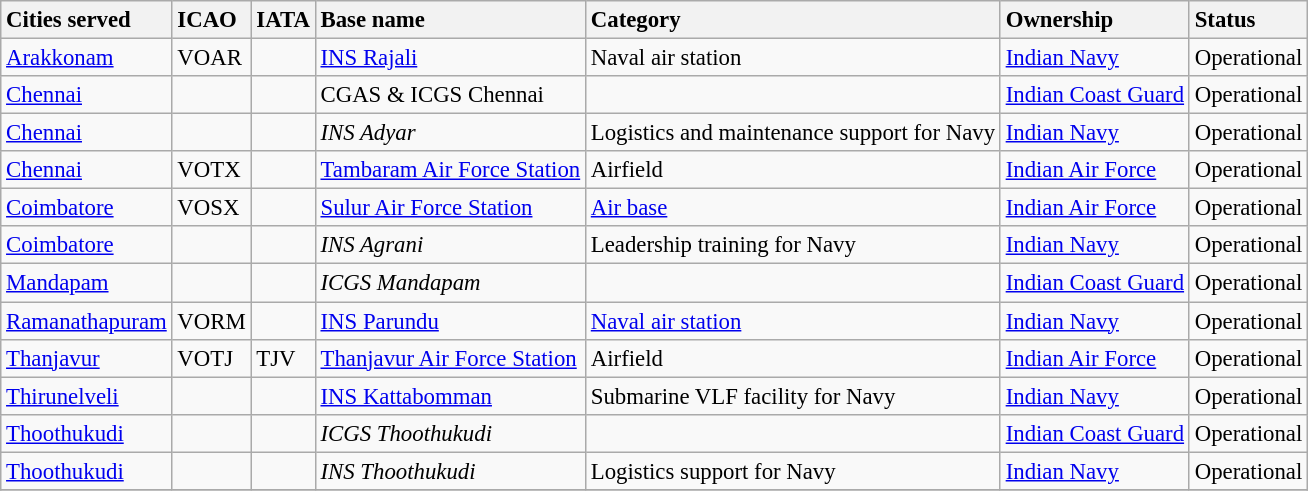<table class="wikitable sortable" style="font-size:95%;">
<tr valign=baseline>
<th style="white-space:nowrap; text-align:left;">Cities served</th>
<th style="white-space:nowrap; text-align:left;">ICAO</th>
<th style="white-space:nowrap; text-align:left;">IATA</th>
<th style="white-space:nowrap; text-align:left;">Base name</th>
<th style="white-space:nowrap; text-align:left;">Category</th>
<th style="white-space:nowrap; text-align:left;">Ownership</th>
<th style="white-space:nowrap; text-align:left;">Status</th>
</tr>
<tr valign="top">
<td><a href='#'>Arakkonam</a></td>
<td>VOAR</td>
<td></td>
<td><a href='#'>INS Rajali</a></td>
<td>Naval air station</td>
<td><a href='#'>Indian Navy</a></td>
<td>Operational</td>
</tr>
<tr valign="top">
<td><a href='#'>Chennai</a></td>
<td></td>
<td></td>
<td>CGAS & ICGS Chennai</td>
<td></td>
<td><a href='#'>Indian Coast Guard</a></td>
<td>Operational</td>
</tr>
<tr valign="top">
<td><a href='#'>Chennai</a></td>
<td></td>
<td></td>
<td><em>INS Adyar</em></td>
<td>Logistics and maintenance support for Navy</td>
<td><a href='#'>Indian Navy</a></td>
<td>Operational</td>
</tr>
<tr valign="top">
<td><a href='#'>Chennai</a></td>
<td>VOTX</td>
<td></td>
<td><a href='#'>Tambaram Air Force Station</a></td>
<td>Airfield</td>
<td><a href='#'>Indian Air Force</a></td>
<td>Operational</td>
</tr>
<tr valign="top">
<td><a href='#'>Coimbatore</a></td>
<td>VOSX</td>
<td></td>
<td><a href='#'>Sulur Air Force Station</a></td>
<td><a href='#'>Air base</a></td>
<td><a href='#'>Indian Air Force</a></td>
<td>Operational</td>
</tr>
<tr valign="top"|>
<td><a href='#'>Coimbatore</a></td>
<td></td>
<td></td>
<td><em>INS Agrani</em></td>
<td>Leadership training for Navy</td>
<td><a href='#'>Indian Navy</a></td>
<td>Operational</td>
</tr>
<tr valign="top">
<td><a href='#'>Mandapam</a></td>
<td></td>
<td></td>
<td><em>ICGS Mandapam</em></td>
<td></td>
<td><a href='#'>Indian Coast Guard</a></td>
<td>Operational</td>
</tr>
<tr valign="top">
<td><a href='#'>Ramanathapuram</a></td>
<td>VORM</td>
<td></td>
<td><a href='#'>INS Parundu</a></td>
<td><a href='#'>Naval air station</a></td>
<td><a href='#'>Indian Navy</a></td>
<td>Operational</td>
</tr>
<tr valign="top">
<td><a href='#'>Thanjavur</a></td>
<td>VOTJ</td>
<td>TJV</td>
<td><a href='#'>Thanjavur Air Force Station</a></td>
<td>Airfield</td>
<td><a href='#'>Indian Air Force</a></td>
<td>Operational</td>
</tr>
<tr valign="top">
<td><a href='#'>Thirunelveli</a></td>
<td></td>
<td></td>
<td><a href='#'>INS Kattabomman</a></td>
<td>Submarine VLF facility for Navy</td>
<td><a href='#'>Indian Navy</a></td>
<td>Operational</td>
</tr>
<tr valign="top">
<td><a href='#'>Thoothukudi</a></td>
<td></td>
<td></td>
<td><em>ICGS Thoothukudi</em></td>
<td></td>
<td><a href='#'>Indian Coast Guard</a></td>
<td>Operational</td>
</tr>
<tr valign="top">
<td><a href='#'>Thoothukudi</a></td>
<td></td>
<td></td>
<td><em>INS Thoothukudi</em></td>
<td>Logistics support for Navy</td>
<td><a href='#'>Indian Navy</a></td>
<td>Operational</td>
</tr>
<tr>
</tr>
</table>
